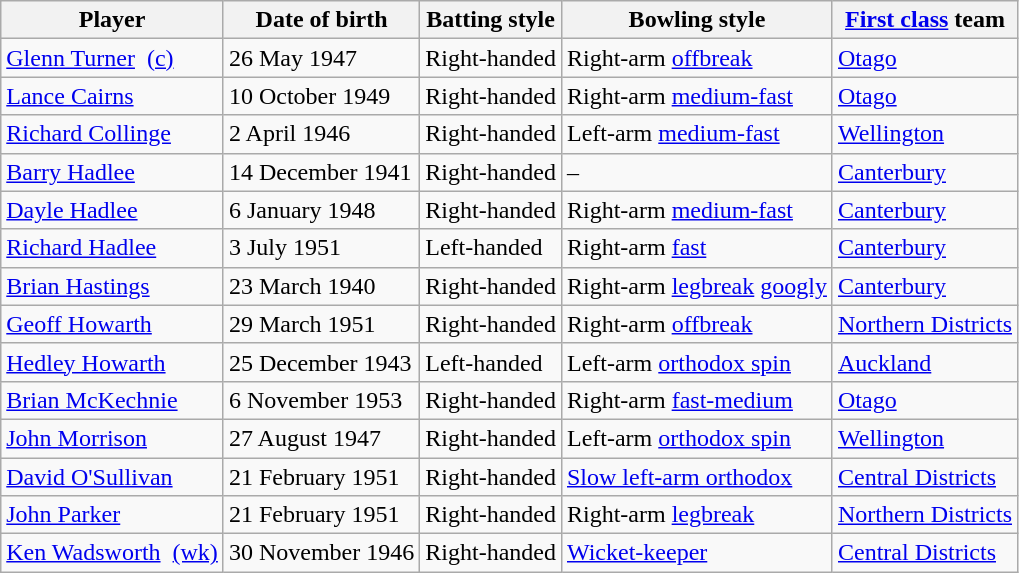<table class="wikitable">
<tr>
<th>Player</th>
<th>Date of birth</th>
<th>Batting style</th>
<th>Bowling style</th>
<th><a href='#'>First class</a> team</th>
</tr>
<tr>
<td><a href='#'>Glenn Turner</a>  <a href='#'>(c)</a></td>
<td>26 May 1947</td>
<td>Right-handed</td>
<td>Right-arm <a href='#'>offbreak</a></td>
<td><a href='#'>Otago</a></td>
</tr>
<tr>
<td><a href='#'>Lance Cairns</a></td>
<td>10 October 1949</td>
<td>Right-handed</td>
<td>Right-arm <a href='#'>medium-fast</a></td>
<td><a href='#'>Otago</a></td>
</tr>
<tr>
<td><a href='#'>Richard Collinge</a></td>
<td>2 April 1946</td>
<td>Right-handed</td>
<td>Left-arm <a href='#'>medium-fast</a></td>
<td><a href='#'>Wellington</a></td>
</tr>
<tr>
<td><a href='#'>Barry Hadlee</a></td>
<td>14 December 1941</td>
<td>Right-handed</td>
<td>–</td>
<td><a href='#'>Canterbury</a></td>
</tr>
<tr>
<td><a href='#'>Dayle Hadlee</a></td>
<td>6 January 1948</td>
<td>Right-handed</td>
<td>Right-arm <a href='#'>medium-fast</a></td>
<td><a href='#'>Canterbury</a></td>
</tr>
<tr>
<td><a href='#'>Richard Hadlee</a></td>
<td>3 July 1951</td>
<td>Left-handed</td>
<td>Right-arm <a href='#'>fast</a></td>
<td><a href='#'>Canterbury</a></td>
</tr>
<tr>
<td><a href='#'>Brian Hastings</a></td>
<td>23 March 1940</td>
<td>Right-handed</td>
<td>Right-arm <a href='#'>legbreak</a> <a href='#'>googly</a></td>
<td><a href='#'>Canterbury</a></td>
</tr>
<tr>
<td><a href='#'>Geoff Howarth</a></td>
<td>29 March 1951</td>
<td>Right-handed</td>
<td>Right-arm <a href='#'>offbreak</a></td>
<td><a href='#'>Northern Districts</a></td>
</tr>
<tr>
<td><a href='#'>Hedley Howarth</a></td>
<td>25 December 1943</td>
<td>Left-handed</td>
<td>Left-arm <a href='#'>orthodox spin</a></td>
<td><a href='#'>Auckland</a></td>
</tr>
<tr>
<td><a href='#'>Brian McKechnie</a></td>
<td>6 November 1953</td>
<td>Right-handed</td>
<td>Right-arm <a href='#'>fast-medium</a></td>
<td><a href='#'>Otago</a></td>
</tr>
<tr>
<td><a href='#'>John Morrison</a></td>
<td>27 August 1947</td>
<td>Right-handed</td>
<td>Left-arm <a href='#'>orthodox spin</a></td>
<td><a href='#'>Wellington</a></td>
</tr>
<tr>
<td><a href='#'>David O'Sullivan</a></td>
<td>21 February 1951</td>
<td>Right-handed</td>
<td><a href='#'>Slow left-arm orthodox</a></td>
<td><a href='#'>Central Districts</a></td>
</tr>
<tr>
<td><a href='#'>John Parker</a></td>
<td>21 February 1951</td>
<td>Right-handed</td>
<td>Right-arm <a href='#'>legbreak</a></td>
<td><a href='#'>Northern Districts</a></td>
</tr>
<tr>
<td><a href='#'>Ken Wadsworth</a>  <a href='#'>(wk)</a></td>
<td>30 November 1946</td>
<td>Right-handed</td>
<td><a href='#'>Wicket-keeper</a></td>
<td><a href='#'>Central Districts</a></td>
</tr>
</table>
